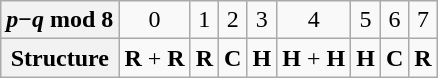<table class="wikitable">
<tr style="text-align:center">
<th><em>p</em>−<em>q</em> mod 8</th>
<td>0</td>
<td>1</td>
<td>2</td>
<td>3</td>
<td>4</td>
<td>5</td>
<td>6</td>
<td>7</td>
</tr>
<tr>
<th>Structure</th>
<td><strong>R</strong> + <strong>R</strong></td>
<td><strong>R</strong></td>
<td><strong>C</strong></td>
<td><strong>H</strong></td>
<td><strong>H</strong> + <strong>H</strong></td>
<td><strong>H</strong></td>
<td><strong>C</strong></td>
<td><strong>R</strong></td>
</tr>
</table>
